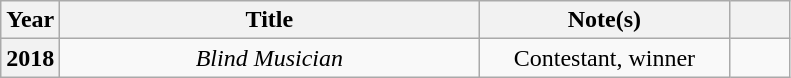<table class="wikitable sortable plainrowheaders" style="text-align:center;" border="1">
<tr>
<th scope="col" style="width: 2em;">Year</th>
<th scope="col" style="width: 17em;">Title</th>
<th scope="col" style="width: 10em;">Note(s)</th>
<th scope="col" class="unsortable" style="width: 2em;"></th>
</tr>
<tr>
<th scope="row">2018</th>
<td><em>Blind Musician</em></td>
<td>Contestant, winner</td>
<td></td>
</tr>
</table>
